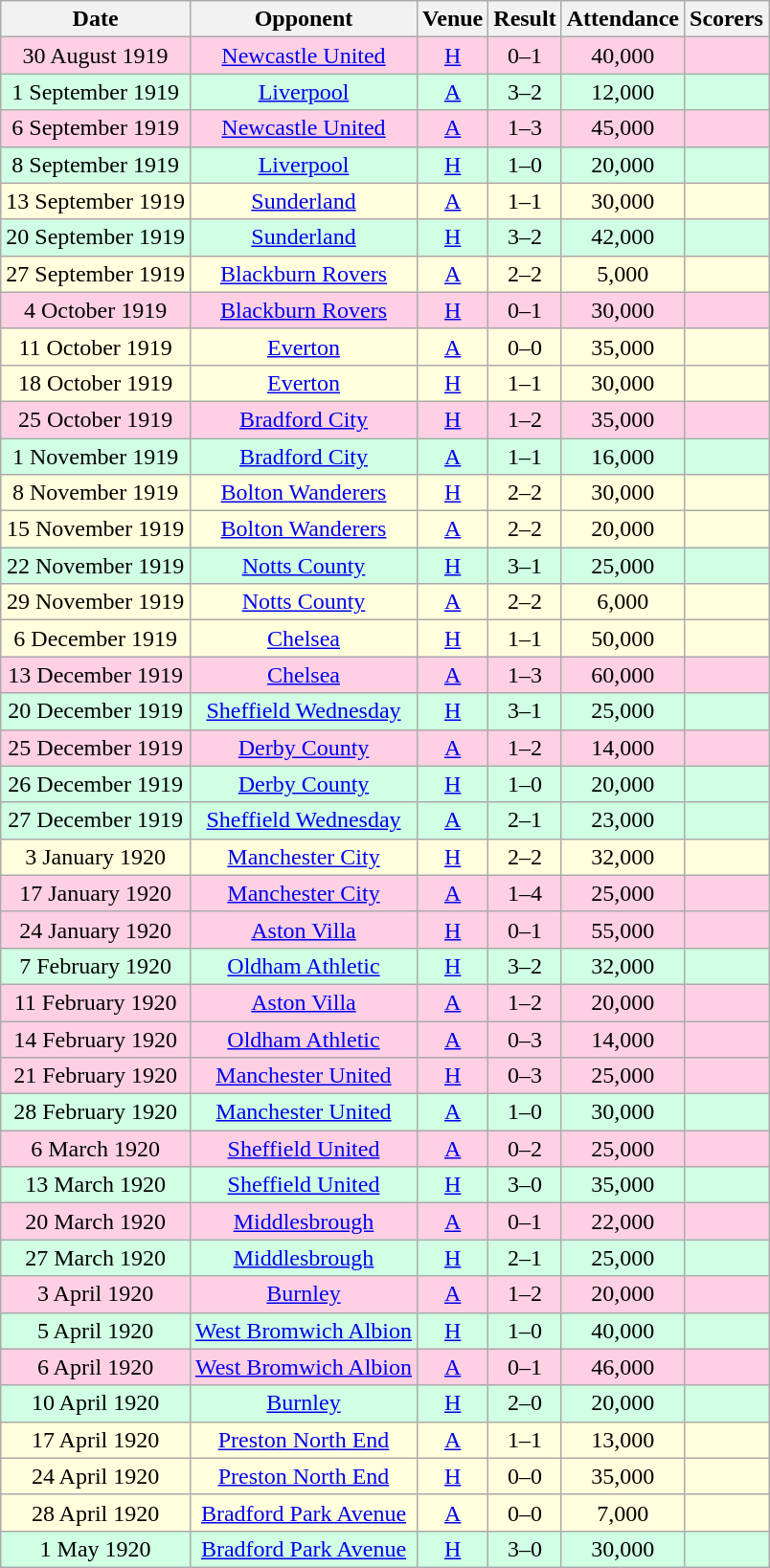<table class="wikitable sortable" style="text-align:center;">
<tr>
<th>Date</th>
<th>Opponent</th>
<th>Venue</th>
<th>Result</th>
<th>Attendance</th>
<th>Scorers</th>
</tr>
<tr style="background:#ffd0e3;">
<td>30 August 1919</td>
<td><a href='#'>Newcastle United</a></td>
<td><a href='#'>H</a></td>
<td>0–1</td>
<td>40,000</td>
<td></td>
</tr>
<tr style="background:#d0ffe3;">
<td>1 September 1919</td>
<td><a href='#'>Liverpool</a></td>
<td><a href='#'>A</a></td>
<td>3–2</td>
<td>12,000</td>
<td></td>
</tr>
<tr style="background:#ffd0e3;">
<td>6 September 1919</td>
<td><a href='#'>Newcastle United</a></td>
<td><a href='#'>A</a></td>
<td>1–3</td>
<td>45,000</td>
<td></td>
</tr>
<tr style="background:#d0ffe3;">
<td>8 September 1919</td>
<td><a href='#'>Liverpool</a></td>
<td><a href='#'>H</a></td>
<td>1–0</td>
<td>20,000</td>
<td></td>
</tr>
<tr style="background:#ffffdd;">
<td>13 September 1919</td>
<td><a href='#'>Sunderland</a></td>
<td><a href='#'>A</a></td>
<td>1–1</td>
<td>30,000</td>
<td></td>
</tr>
<tr style="background:#d0ffe3;">
<td>20 September 1919</td>
<td><a href='#'>Sunderland</a></td>
<td><a href='#'>H</a></td>
<td>3–2</td>
<td>42,000</td>
<td></td>
</tr>
<tr style="background:#ffffdd;">
<td>27 September 1919</td>
<td><a href='#'>Blackburn Rovers</a></td>
<td><a href='#'>A</a></td>
<td>2–2</td>
<td>5,000</td>
<td></td>
</tr>
<tr style="background:#ffd0e3;">
<td>4 October 1919</td>
<td><a href='#'>Blackburn Rovers</a></td>
<td><a href='#'>H</a></td>
<td>0–1</td>
<td>30,000</td>
<td></td>
</tr>
<tr style="background:#ffffdd;">
<td>11 October 1919</td>
<td><a href='#'>Everton</a></td>
<td><a href='#'>A</a></td>
<td>0–0</td>
<td>35,000</td>
<td></td>
</tr>
<tr style="background:#ffffdd;">
<td>18 October 1919</td>
<td><a href='#'>Everton</a></td>
<td><a href='#'>H</a></td>
<td>1–1</td>
<td>30,000</td>
<td></td>
</tr>
<tr style="background:#ffd0e3;">
<td>25 October 1919</td>
<td><a href='#'>Bradford City</a></td>
<td><a href='#'>H</a></td>
<td>1–2</td>
<td>35,000</td>
<td></td>
</tr>
<tr style="background:#d0ffe3;">
<td>1 November 1919</td>
<td><a href='#'>Bradford City</a></td>
<td><a href='#'>A</a></td>
<td>1–1</td>
<td>16,000</td>
<td></td>
</tr>
<tr style="background:#ffffdd;">
<td>8 November 1919</td>
<td><a href='#'>Bolton Wanderers</a></td>
<td><a href='#'>H</a></td>
<td>2–2</td>
<td>30,000</td>
<td></td>
</tr>
<tr style="background:#ffffdd;">
<td>15 November 1919</td>
<td><a href='#'>Bolton Wanderers</a></td>
<td><a href='#'>A</a></td>
<td>2–2</td>
<td>20,000</td>
<td></td>
</tr>
<tr style="background:#d0ffe3;">
<td>22 November 1919</td>
<td><a href='#'>Notts County</a></td>
<td><a href='#'>H</a></td>
<td>3–1</td>
<td>25,000</td>
<td></td>
</tr>
<tr style="background:#ffffdd;">
<td>29 November 1919</td>
<td><a href='#'>Notts County</a></td>
<td><a href='#'>A</a></td>
<td>2–2</td>
<td>6,000</td>
<td></td>
</tr>
<tr style="background:#ffffdd;">
<td>6 December 1919</td>
<td><a href='#'>Chelsea</a></td>
<td><a href='#'>H</a></td>
<td>1–1</td>
<td>50,000</td>
<td></td>
</tr>
<tr style="background:#ffd0e3;">
<td>13 December 1919</td>
<td><a href='#'>Chelsea</a></td>
<td><a href='#'>A</a></td>
<td>1–3</td>
<td>60,000</td>
<td></td>
</tr>
<tr style="background:#d0ffe3;">
<td>20 December 1919</td>
<td><a href='#'>Sheffield Wednesday</a></td>
<td><a href='#'>H</a></td>
<td>3–1</td>
<td>25,000</td>
<td></td>
</tr>
<tr style="background:#ffd0e3;">
<td>25 December 1919</td>
<td><a href='#'>Derby County</a></td>
<td><a href='#'>A</a></td>
<td>1–2</td>
<td>14,000</td>
<td></td>
</tr>
<tr style="background:#d0ffe3;">
<td>26 December 1919</td>
<td><a href='#'>Derby County</a></td>
<td><a href='#'>H</a></td>
<td>1–0</td>
<td>20,000</td>
<td></td>
</tr>
<tr style="background:#d0ffe3;">
<td>27 December 1919</td>
<td><a href='#'>Sheffield Wednesday</a></td>
<td><a href='#'>A</a></td>
<td>2–1</td>
<td>23,000</td>
<td></td>
</tr>
<tr style="background:#ffffdd;">
<td>3 January 1920</td>
<td><a href='#'>Manchester City</a></td>
<td><a href='#'>H</a></td>
<td>2–2</td>
<td>32,000</td>
<td></td>
</tr>
<tr style="background:#ffd0e3;">
<td>17 January 1920</td>
<td><a href='#'>Manchester City</a></td>
<td><a href='#'>A</a></td>
<td>1–4</td>
<td>25,000</td>
<td></td>
</tr>
<tr style="background:#ffd0e3;">
<td>24 January 1920</td>
<td><a href='#'>Aston Villa</a></td>
<td><a href='#'>H</a></td>
<td>0–1</td>
<td>55,000</td>
<td></td>
</tr>
<tr style="background:#d0ffe3;">
<td>7 February 1920</td>
<td><a href='#'>Oldham Athletic</a></td>
<td><a href='#'>H</a></td>
<td>3–2</td>
<td>32,000</td>
<td></td>
</tr>
<tr style="background:#ffd0e3;">
<td>11 February 1920</td>
<td><a href='#'>Aston Villa</a></td>
<td><a href='#'>A</a></td>
<td>1–2</td>
<td>20,000</td>
<td></td>
</tr>
<tr style="background:#ffd0e3;">
<td>14 February 1920</td>
<td><a href='#'>Oldham Athletic</a></td>
<td><a href='#'>A</a></td>
<td>0–3</td>
<td>14,000</td>
<td></td>
</tr>
<tr style="background:#ffd0e3;">
<td>21 February 1920</td>
<td><a href='#'>Manchester United</a></td>
<td><a href='#'>H</a></td>
<td>0–3</td>
<td>25,000</td>
<td></td>
</tr>
<tr style="background:#d0ffe3;">
<td>28 February 1920</td>
<td><a href='#'>Manchester United</a></td>
<td><a href='#'>A</a></td>
<td>1–0</td>
<td>30,000</td>
<td></td>
</tr>
<tr style="background:#ffd0e3;">
<td>6 March 1920</td>
<td><a href='#'>Sheffield United</a></td>
<td><a href='#'>A</a></td>
<td>0–2</td>
<td>25,000</td>
<td></td>
</tr>
<tr style="background:#d0ffe3;">
<td>13 March 1920</td>
<td><a href='#'>Sheffield United</a></td>
<td><a href='#'>H</a></td>
<td>3–0</td>
<td>35,000</td>
<td></td>
</tr>
<tr style="background:#ffd0e3;">
<td>20 March 1920</td>
<td><a href='#'>Middlesbrough</a></td>
<td><a href='#'>A</a></td>
<td>0–1</td>
<td>22,000</td>
<td></td>
</tr>
<tr style="background:#d0ffe3;">
<td>27 March 1920</td>
<td><a href='#'>Middlesbrough</a></td>
<td><a href='#'>H</a></td>
<td>2–1</td>
<td>25,000</td>
<td></td>
</tr>
<tr style="background:#ffd0e3;">
<td>3 April 1920</td>
<td><a href='#'>Burnley</a></td>
<td><a href='#'>A</a></td>
<td>1–2</td>
<td>20,000</td>
<td></td>
</tr>
<tr style="background:#d0ffe3;">
<td>5 April 1920</td>
<td><a href='#'>West Bromwich Albion</a></td>
<td><a href='#'>H</a></td>
<td>1–0</td>
<td>40,000</td>
<td></td>
</tr>
<tr style="background:#ffd0e3;">
<td>6 April 1920</td>
<td><a href='#'>West Bromwich Albion</a></td>
<td><a href='#'>A</a></td>
<td>0–1</td>
<td>46,000</td>
<td></td>
</tr>
<tr style="background:#d0ffe3;">
<td>10 April 1920</td>
<td><a href='#'>Burnley</a></td>
<td><a href='#'>H</a></td>
<td>2–0</td>
<td>20,000</td>
<td></td>
</tr>
<tr style="background:#ffffdd;">
<td>17 April 1920</td>
<td><a href='#'>Preston North End</a></td>
<td><a href='#'>A</a></td>
<td>1–1</td>
<td>13,000</td>
<td></td>
</tr>
<tr style="background:#ffffdd;">
<td>24 April 1920</td>
<td><a href='#'>Preston North End</a></td>
<td><a href='#'>H</a></td>
<td>0–0</td>
<td>35,000</td>
<td></td>
</tr>
<tr style="background:#ffffdd;">
<td>28 April 1920</td>
<td><a href='#'>Bradford Park Avenue</a></td>
<td><a href='#'>A</a></td>
<td>0–0</td>
<td>7,000</td>
<td></td>
</tr>
<tr style="background:#d0ffe3;">
<td>1 May 1920</td>
<td><a href='#'>Bradford Park Avenue</a></td>
<td><a href='#'>H</a></td>
<td>3–0</td>
<td>30,000</td>
<td></td>
</tr>
</table>
